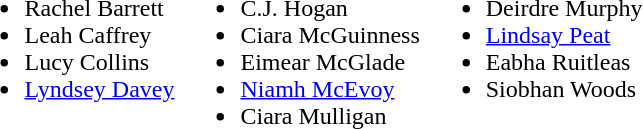<table>
<tr style="vertical-align:top">
<td><br><ul><li>Rachel Barrett</li><li>Leah Caffrey</li><li>Lucy Collins</li><li><a href='#'>Lyndsey Davey</a></li></ul></td>
<td><br><ul><li>C.J. Hogan</li><li>Ciara McGuinness</li><li>Eimear McGlade</li><li><a href='#'>Niamh McEvoy</a></li><li>Ciara Mulligan</li></ul></td>
<td><br><ul><li>Deirdre Murphy</li><li><a href='#'>Lindsay Peat</a></li><li>Eabha Ruitleas</li><li>Siobhan Woods</li></ul></td>
</tr>
</table>
